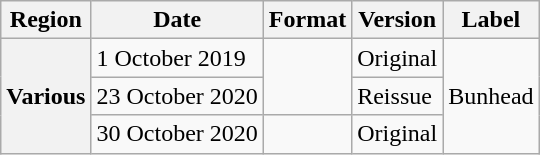<table class="wikitable plainrowheaders">
<tr>
<th scope="col">Region</th>
<th scope="col">Date</th>
<th scope="col">Format</th>
<th scope="col">Version</th>
<th scope="col">Label</th>
</tr>
<tr>
<th scope="row" rowspan="3">Various</th>
<td>1 October 2019</td>
<td rowspan="2"></td>
<td>Original</td>
<td rowspan="3">Bunhead</td>
</tr>
<tr>
<td>23 October 2020</td>
<td>Reissue</td>
</tr>
<tr>
<td>30 October 2020</td>
<td></td>
<td>Original</td>
</tr>
</table>
